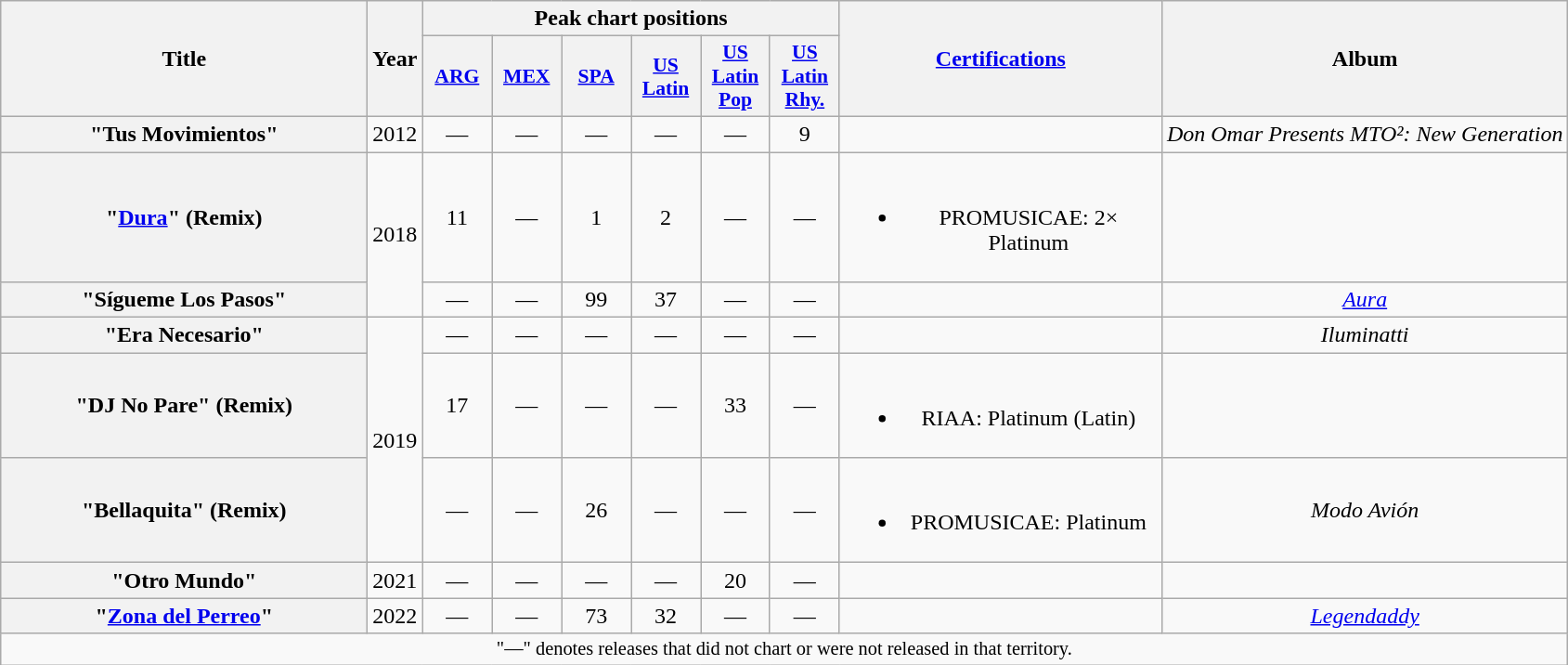<table class="wikitable plainrowheaders" style="text-align:center;">
<tr>
<th scope="col" rowspan="2" style="width:16em;">Title</th>
<th scope="col" rowspan="2" style="width:1em;">Year</th>
<th scope="col" colspan="6">Peak chart positions</th>
<th scope="col" rowspan="2" style="width:14em;"><a href='#'>Certifications</a></th>
<th scope="col" rowspan="2">Album</th>
</tr>
<tr>
<th scope="col" style="width:3em;font-size:90%;"><a href='#'>ARG</a><br></th>
<th scope="col" style="width:3em;font-size:90%;"><a href='#'>MEX</a><br></th>
<th scope="col" style="width:3em;font-size:90%;"><a href='#'>SPA</a><br></th>
<th scope="col" style="width:3em;font-size:90%;"><a href='#'>US<br>Latin</a><br></th>
<th scope="col" style="width:3em;font-size:90%;"><a href='#'>US<br>Latin<br>Pop</a><br></th>
<th scope="col" style="width:3em;font-size:90%;"><a href='#'>US<br>Latin<br>Rhy.</a><br></th>
</tr>
<tr>
<th scope="row">"Tus Movimientos"<br></th>
<td>2012</td>
<td>—</td>
<td>—</td>
<td>—</td>
<td>—</td>
<td>—</td>
<td>9</td>
<td></td>
<td><em>Don Omar Presents MTO²: New Generation</em></td>
</tr>
<tr>
<th scope="row">"<a href='#'>Dura</a>" (Remix)<br></th>
<td rowspan="2">2018</td>
<td>11</td>
<td>—</td>
<td>1</td>
<td>2</td>
<td>—</td>
<td>—</td>
<td><br><ul><li>PROMUSICAE: 2× Platinum</li></ul></td>
<td></td>
</tr>
<tr>
<th scope="row">"Sígueme Los Pasos"<br></th>
<td>—</td>
<td>—</td>
<td>99</td>
<td>37</td>
<td>—</td>
<td>—</td>
<td></td>
<td><em><a href='#'>Aura</a></em></td>
</tr>
<tr>
<th scope="row">"Era Necesario"</th>
<td rowspan="3">2019</td>
<td>—</td>
<td>—</td>
<td>—</td>
<td>—</td>
<td>—</td>
<td>—</td>
<td></td>
<td><em>Iluminatti</em></td>
</tr>
<tr>
<th scope="row">"DJ No Pare" (Remix)<br></th>
<td>17</td>
<td>—</td>
<td>—</td>
<td>—</td>
<td>33</td>
<td>—</td>
<td><br><ul><li>RIAA: Platinum <span>(Latin)</span></li></ul></td>
<td></td>
</tr>
<tr>
<th scope="row">"Bellaquita" (Remix)<br></th>
<td>—</td>
<td>—</td>
<td>26</td>
<td>—</td>
<td>—</td>
<td>—</td>
<td><br><ul><li>PROMUSICAE: Platinum</li></ul></td>
<td><em>Modo Avión</em></td>
</tr>
<tr>
<th scope="row">"Otro Mundo"</th>
<td>2021</td>
<td>—</td>
<td>—</td>
<td>—</td>
<td>—</td>
<td>20</td>
<td>—</td>
<td></td>
<td></td>
</tr>
<tr>
<th scope="row">"<a href='#'>Zona del Perreo</a>"<br></th>
<td>2022</td>
<td>—</td>
<td>—</td>
<td>73</td>
<td>32</td>
<td>—</td>
<td>—</td>
<td></td>
<td><em><a href='#'>Legendaddy</a></em></td>
</tr>
<tr>
<td colspan="14" style="text-align:center; font-size:85%;">"—" denotes releases that did not chart or were not released in that territory.</td>
</tr>
</table>
